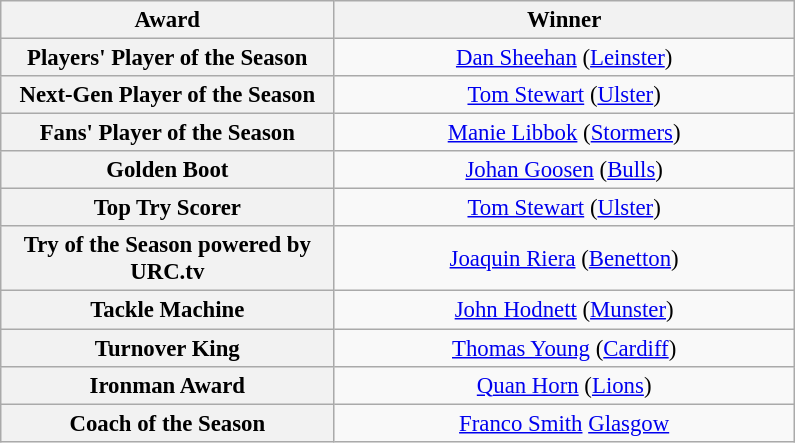<table class="wikitable" style="font-size:95%; text-align:center;">
<tr>
<th style="width:215px;">Award</th>
<th style="width:300px;">Winner</th>
</tr>
<tr>
<th>Players' Player of the Season</th>
<td> <a href='#'>Dan Sheehan</a> (<a href='#'>Leinster</a>)</td>
</tr>
<tr>
<th>Next-Gen Player of the Season</th>
<td> <a href='#'>Tom Stewart</a> (<a href='#'>Ulster</a>)</td>
</tr>
<tr>
<th>Fans' Player of the Season</th>
<td> <a href='#'>Manie Libbok</a> (<a href='#'>Stormers</a>)</td>
</tr>
<tr>
<th>Golden Boot</th>
<td> <a href='#'>Johan Goosen</a> (<a href='#'>Bulls</a>)</td>
</tr>
<tr>
<th>Top Try Scorer</th>
<td> <a href='#'>Tom Stewart</a> (<a href='#'>Ulster</a>)</td>
</tr>
<tr>
<th>Try of the Season powered by URC.tv</th>
<td> <a href='#'>Joaquin Riera</a> (<a href='#'>Benetton</a>)</td>
</tr>
<tr>
<th>Tackle Machine</th>
<td> <a href='#'>John Hodnett</a> (<a href='#'>Munster</a>)</td>
</tr>
<tr>
<th>Turnover King</th>
<td> <a href='#'>Thomas Young</a> (<a href='#'>Cardiff</a>)</td>
</tr>
<tr>
<th>Ironman Award</th>
<td> <a href='#'>Quan Horn</a> (<a href='#'>Lions</a>)</td>
</tr>
<tr>
<th>Coach of the Season</th>
<td> <a href='#'>Franco Smith</a> <a href='#'>Glasgow</a></td>
</tr>
</table>
